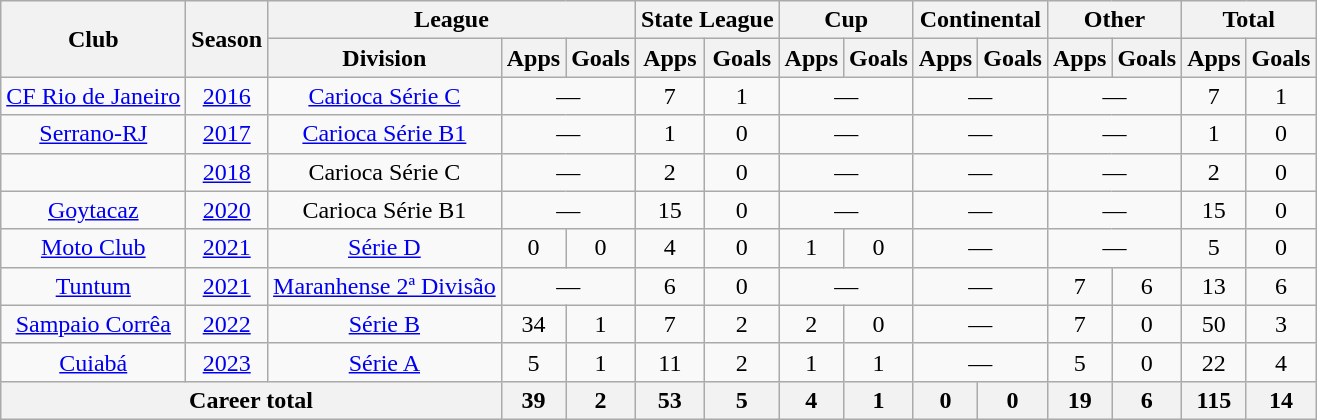<table class="wikitable" style="text-align: center;">
<tr>
<th rowspan="2">Club</th>
<th rowspan="2">Season</th>
<th colspan="3">League</th>
<th colspan="2">State League</th>
<th colspan="2">Cup</th>
<th colspan="2">Continental</th>
<th colspan="2">Other</th>
<th colspan="2">Total</th>
</tr>
<tr>
<th>Division</th>
<th>Apps</th>
<th>Goals</th>
<th>Apps</th>
<th>Goals</th>
<th>Apps</th>
<th>Goals</th>
<th>Apps</th>
<th>Goals</th>
<th>Apps</th>
<th>Goals</th>
<th>Apps</th>
<th>Goals</th>
</tr>
<tr>
<td align="center"><a href='#'>CF Rio de Janeiro</a></td>
<td><a href='#'>2016</a></td>
<td><a href='#'>Carioca Série C</a></td>
<td colspan="2">—</td>
<td>7</td>
<td>1</td>
<td colspan="2">—</td>
<td colspan="2">—</td>
<td colspan="2">—</td>
<td>7</td>
<td>1</td>
</tr>
<tr>
<td align="center"><a href='#'>Serrano-RJ</a></td>
<td><a href='#'>2017</a></td>
<td><a href='#'>Carioca Série B1</a></td>
<td colspan="2">—</td>
<td>1</td>
<td>0</td>
<td colspan="2">—</td>
<td colspan="2">—</td>
<td colspan="2">—</td>
<td>1</td>
<td>0</td>
</tr>
<tr>
<td align="center"></td>
<td><a href='#'>2018</a></td>
<td>Carioca Série C</td>
<td colspan="2">—</td>
<td>2</td>
<td>0</td>
<td colspan="2">—</td>
<td colspan="2">—</td>
<td colspan="2">—</td>
<td>2</td>
<td>0</td>
</tr>
<tr>
<td align="center"><a href='#'>Goytacaz</a></td>
<td><a href='#'>2020</a></td>
<td>Carioca Série B1</td>
<td colspan="2">—</td>
<td>15</td>
<td>0</td>
<td colspan="2">—</td>
<td colspan="2">—</td>
<td colspan="2">—</td>
<td>15</td>
<td>0</td>
</tr>
<tr>
<td align="center"><a href='#'>Moto Club</a></td>
<td><a href='#'>2021</a></td>
<td><a href='#'>Série D</a></td>
<td>0</td>
<td>0</td>
<td>4</td>
<td>0</td>
<td>1</td>
<td>0</td>
<td colspan="2">—</td>
<td colspan="2">—</td>
<td>5</td>
<td>0</td>
</tr>
<tr>
<td align="center"><a href='#'>Tuntum</a></td>
<td><a href='#'>2021</a></td>
<td><a href='#'>Maranhense 2ª Divisão</a></td>
<td colspan="2">—</td>
<td>6</td>
<td>0</td>
<td colspan="2">—</td>
<td colspan="2">—</td>
<td>7</td>
<td>6</td>
<td>13</td>
<td>6</td>
</tr>
<tr>
<td align="center"><a href='#'>Sampaio Corrêa</a></td>
<td><a href='#'>2022</a></td>
<td><a href='#'>Série B</a></td>
<td>34</td>
<td>1</td>
<td>7</td>
<td>2</td>
<td>2</td>
<td>0</td>
<td colspan="2">—</td>
<td>7</td>
<td>0</td>
<td>50</td>
<td>3</td>
</tr>
<tr>
<td align="center"><a href='#'>Cuiabá</a></td>
<td><a href='#'>2023</a></td>
<td><a href='#'>Série A</a></td>
<td>5</td>
<td>1</td>
<td>11</td>
<td>2</td>
<td>1</td>
<td>1</td>
<td colspan="2">—</td>
<td>5</td>
<td>0</td>
<td>22</td>
<td>4</td>
</tr>
<tr>
<th colspan="3"><strong>Career total</strong></th>
<th>39</th>
<th>2</th>
<th>53</th>
<th>5</th>
<th>4</th>
<th>1</th>
<th>0</th>
<th>0</th>
<th>19</th>
<th>6</th>
<th>115</th>
<th>14</th>
</tr>
</table>
